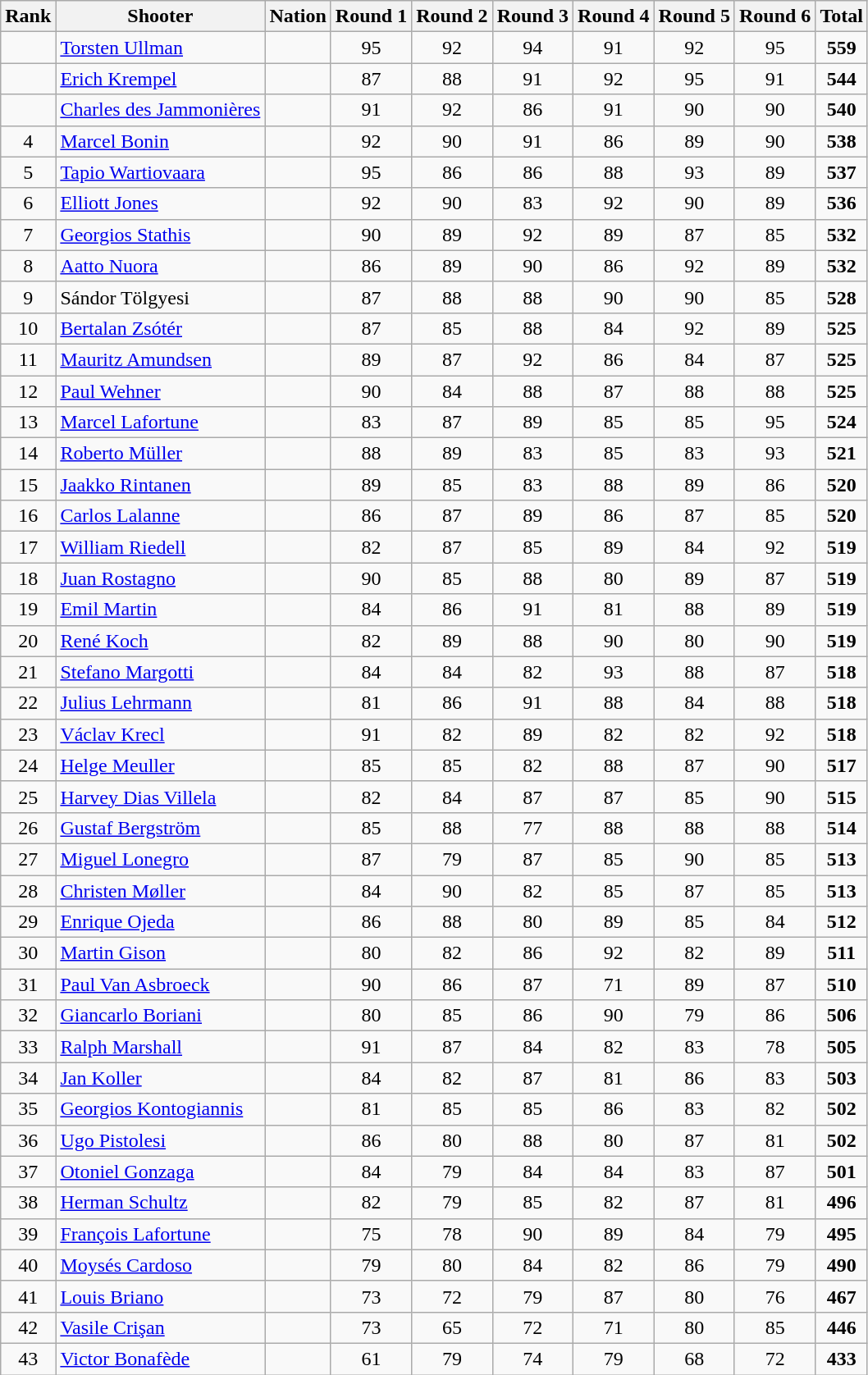<table class="wikitable sortable" style="text-align:center">
<tr>
<th>Rank</th>
<th>Shooter</th>
<th>Nation</th>
<th>Round 1</th>
<th>Round 2</th>
<th>Round 3</th>
<th>Round 4</th>
<th>Round 5</th>
<th>Round 6</th>
<th>Total</th>
</tr>
<tr>
<td></td>
<td align=left><a href='#'>Torsten Ullman</a></td>
<td align=left></td>
<td>95</td>
<td>92</td>
<td>94</td>
<td>91</td>
<td>92</td>
<td>95</td>
<td><strong>559</strong></td>
</tr>
<tr>
<td></td>
<td align=left><a href='#'>Erich Krempel</a></td>
<td align=left></td>
<td>87</td>
<td>88</td>
<td>91</td>
<td>92</td>
<td>95</td>
<td>91</td>
<td><strong>544</strong></td>
</tr>
<tr>
<td></td>
<td align=left><a href='#'>Charles des Jammonières</a></td>
<td align=left></td>
<td>91</td>
<td>92</td>
<td>86</td>
<td>91</td>
<td>90</td>
<td>90</td>
<td><strong>540</strong></td>
</tr>
<tr>
<td>4</td>
<td align=left><a href='#'>Marcel Bonin</a></td>
<td align=left></td>
<td>92</td>
<td>90</td>
<td>91</td>
<td>86</td>
<td>89</td>
<td>90</td>
<td><strong>538</strong></td>
</tr>
<tr>
<td>5</td>
<td align=left><a href='#'>Tapio Wartiovaara</a></td>
<td align=left></td>
<td>95</td>
<td>86</td>
<td>86</td>
<td>88</td>
<td>93</td>
<td>89</td>
<td><strong>537</strong></td>
</tr>
<tr>
<td>6</td>
<td align=left><a href='#'>Elliott Jones</a></td>
<td align=left></td>
<td>92</td>
<td>90</td>
<td>83</td>
<td>92</td>
<td>90</td>
<td>89</td>
<td><strong>536</strong></td>
</tr>
<tr>
<td>7</td>
<td align=left><a href='#'>Georgios Stathis</a></td>
<td align=left></td>
<td>90</td>
<td>89</td>
<td>92</td>
<td>89</td>
<td>87</td>
<td>85</td>
<td><strong>532</strong></td>
</tr>
<tr>
<td>8</td>
<td align=left><a href='#'>Aatto Nuora</a></td>
<td align=left></td>
<td>86</td>
<td>89</td>
<td>90</td>
<td>86</td>
<td>92</td>
<td>89</td>
<td><strong>532</strong></td>
</tr>
<tr>
<td>9</td>
<td align=left>Sándor Tölgyesi</td>
<td align=left></td>
<td>87</td>
<td>88</td>
<td>88</td>
<td>90</td>
<td>90</td>
<td>85</td>
<td><strong>528</strong></td>
</tr>
<tr>
<td>10</td>
<td align=left><a href='#'>Bertalan Zsótér</a></td>
<td align=left></td>
<td>87</td>
<td>85</td>
<td>88</td>
<td>84</td>
<td>92</td>
<td>89</td>
<td><strong>525</strong></td>
</tr>
<tr>
<td>11</td>
<td align=left><a href='#'>Mauritz Amundsen</a></td>
<td align=left></td>
<td>89</td>
<td>87</td>
<td>92</td>
<td>86</td>
<td>84</td>
<td>87</td>
<td><strong>525</strong></td>
</tr>
<tr>
<td>12</td>
<td align=left><a href='#'>Paul Wehner</a></td>
<td align=left></td>
<td>90</td>
<td>84</td>
<td>88</td>
<td>87</td>
<td>88</td>
<td>88</td>
<td><strong>525</strong></td>
</tr>
<tr>
<td>13</td>
<td align=left><a href='#'>Marcel Lafortune</a></td>
<td align=left></td>
<td>83</td>
<td>87</td>
<td>89</td>
<td>85</td>
<td>85</td>
<td>95</td>
<td><strong>524</strong></td>
</tr>
<tr>
<td>14</td>
<td align=left><a href='#'>Roberto Müller</a></td>
<td align=left></td>
<td>88</td>
<td>89</td>
<td>83</td>
<td>85</td>
<td>83</td>
<td>93</td>
<td><strong>521</strong></td>
</tr>
<tr>
<td>15</td>
<td align=left><a href='#'>Jaakko Rintanen</a></td>
<td align=left></td>
<td>89</td>
<td>85</td>
<td>83</td>
<td>88</td>
<td>89</td>
<td>86</td>
<td><strong>520</strong></td>
</tr>
<tr>
<td>16</td>
<td align=left><a href='#'>Carlos Lalanne</a></td>
<td align=left></td>
<td>86</td>
<td>87</td>
<td>89</td>
<td>86</td>
<td>87</td>
<td>85</td>
<td><strong>520</strong></td>
</tr>
<tr>
<td>17</td>
<td align=left><a href='#'>William Riedell</a></td>
<td align=left></td>
<td>82</td>
<td>87</td>
<td>85</td>
<td>89</td>
<td>84</td>
<td>92</td>
<td><strong>519</strong></td>
</tr>
<tr>
<td>18</td>
<td align=left><a href='#'>Juan Rostagno</a></td>
<td align=left></td>
<td>90</td>
<td>85</td>
<td>88</td>
<td>80</td>
<td>89</td>
<td>87</td>
<td><strong>519</strong></td>
</tr>
<tr>
<td>19</td>
<td align=left><a href='#'>Emil Martin</a></td>
<td align=left></td>
<td>84</td>
<td>86</td>
<td>91</td>
<td>81</td>
<td>88</td>
<td>89</td>
<td><strong>519</strong></td>
</tr>
<tr>
<td>20</td>
<td align=left><a href='#'>René Koch</a></td>
<td align=left></td>
<td>82</td>
<td>89</td>
<td>88</td>
<td>90</td>
<td>80</td>
<td>90</td>
<td><strong>519</strong></td>
</tr>
<tr>
<td>21</td>
<td align=left><a href='#'>Stefano Margotti</a></td>
<td align=left></td>
<td>84</td>
<td>84</td>
<td>82</td>
<td>93</td>
<td>88</td>
<td>87</td>
<td><strong>518</strong></td>
</tr>
<tr>
<td>22</td>
<td align=left><a href='#'>Julius Lehrmann</a></td>
<td align=left></td>
<td>81</td>
<td>86</td>
<td>91</td>
<td>88</td>
<td>84</td>
<td>88</td>
<td><strong>518</strong></td>
</tr>
<tr>
<td>23</td>
<td align=left><a href='#'>Václav Krecl</a></td>
<td align=left></td>
<td>91</td>
<td>82</td>
<td>89</td>
<td>82</td>
<td>82</td>
<td>92</td>
<td><strong>518</strong></td>
</tr>
<tr>
<td>24</td>
<td align=left><a href='#'>Helge Meuller</a></td>
<td align=left></td>
<td>85</td>
<td>85</td>
<td>82</td>
<td>88</td>
<td>87</td>
<td>90</td>
<td><strong>517</strong></td>
</tr>
<tr>
<td>25</td>
<td align=left><a href='#'>Harvey Dias Villela</a></td>
<td align=left></td>
<td>82</td>
<td>84</td>
<td>87</td>
<td>87</td>
<td>85</td>
<td>90</td>
<td><strong>515</strong></td>
</tr>
<tr>
<td>26</td>
<td align=left><a href='#'>Gustaf Bergström</a></td>
<td align=left></td>
<td>85</td>
<td>88</td>
<td>77</td>
<td>88</td>
<td>88</td>
<td>88</td>
<td><strong>514</strong></td>
</tr>
<tr>
<td>27</td>
<td align=left><a href='#'>Miguel Lonegro</a></td>
<td align=left></td>
<td>87</td>
<td>79</td>
<td>87</td>
<td>85</td>
<td>90</td>
<td>85</td>
<td><strong>513</strong></td>
</tr>
<tr>
<td>28</td>
<td align=left><a href='#'>Christen Møller</a></td>
<td align=left></td>
<td>84</td>
<td>90</td>
<td>82</td>
<td>85</td>
<td>87</td>
<td>85</td>
<td><strong>513</strong></td>
</tr>
<tr>
<td>29</td>
<td align=left><a href='#'>Enrique Ojeda</a></td>
<td align=left></td>
<td>86</td>
<td>88</td>
<td>80</td>
<td>89</td>
<td>85</td>
<td>84</td>
<td><strong>512</strong></td>
</tr>
<tr>
<td>30</td>
<td align=left><a href='#'>Martin Gison</a></td>
<td align=left></td>
<td>80</td>
<td>82</td>
<td>86</td>
<td>92</td>
<td>82</td>
<td>89</td>
<td><strong>511</strong></td>
</tr>
<tr>
<td>31</td>
<td align=left><a href='#'>Paul Van Asbroeck</a></td>
<td align=left></td>
<td>90</td>
<td>86</td>
<td>87</td>
<td>71</td>
<td>89</td>
<td>87</td>
<td><strong>510</strong></td>
</tr>
<tr>
<td>32</td>
<td align=left><a href='#'>Giancarlo Boriani</a></td>
<td align=left></td>
<td>80</td>
<td>85</td>
<td>86</td>
<td>90</td>
<td>79</td>
<td>86</td>
<td><strong>506</strong></td>
</tr>
<tr>
<td>33</td>
<td align=left><a href='#'>Ralph Marshall</a></td>
<td align=left></td>
<td>91</td>
<td>87</td>
<td>84</td>
<td>82</td>
<td>83</td>
<td>78</td>
<td><strong>505</strong></td>
</tr>
<tr>
<td>34</td>
<td align=left><a href='#'>Jan Koller</a></td>
<td align=left></td>
<td>84</td>
<td>82</td>
<td>87</td>
<td>81</td>
<td>86</td>
<td>83</td>
<td><strong>503</strong></td>
</tr>
<tr>
<td>35</td>
<td align=left><a href='#'>Georgios Kontogiannis</a></td>
<td align=left></td>
<td>81</td>
<td>85</td>
<td>85</td>
<td>86</td>
<td>83</td>
<td>82</td>
<td><strong>502</strong></td>
</tr>
<tr>
<td>36</td>
<td align=left><a href='#'>Ugo Pistolesi</a></td>
<td align=left></td>
<td>86</td>
<td>80</td>
<td>88</td>
<td>80</td>
<td>87</td>
<td>81</td>
<td><strong>502</strong></td>
</tr>
<tr>
<td>37</td>
<td align=left><a href='#'>Otoniel Gonzaga</a></td>
<td align=left></td>
<td>84</td>
<td>79</td>
<td>84</td>
<td>84</td>
<td>83</td>
<td>87</td>
<td><strong>501</strong></td>
</tr>
<tr>
<td>38</td>
<td align=left><a href='#'>Herman Schultz</a></td>
<td align=left></td>
<td>82</td>
<td>79</td>
<td>85</td>
<td>82</td>
<td>87</td>
<td>81</td>
<td><strong>496</strong></td>
</tr>
<tr>
<td>39</td>
<td align=left><a href='#'>François Lafortune</a></td>
<td align=left></td>
<td>75</td>
<td>78</td>
<td>90</td>
<td>89</td>
<td>84</td>
<td>79</td>
<td><strong>495</strong></td>
</tr>
<tr>
<td>40</td>
<td align=left><a href='#'>Moysés Cardoso</a></td>
<td align=left></td>
<td>79</td>
<td>80</td>
<td>84</td>
<td>82</td>
<td>86</td>
<td>79</td>
<td><strong>490</strong></td>
</tr>
<tr>
<td>41</td>
<td align=left><a href='#'>Louis Briano</a></td>
<td align=left></td>
<td>73</td>
<td>72</td>
<td>79</td>
<td>87</td>
<td>80</td>
<td>76</td>
<td><strong>467</strong></td>
</tr>
<tr>
<td>42</td>
<td align=left><a href='#'>Vasile Crişan</a></td>
<td align=left></td>
<td>73</td>
<td>65</td>
<td>72</td>
<td>71</td>
<td>80</td>
<td>85</td>
<td><strong>446</strong></td>
</tr>
<tr>
<td>43</td>
<td align=left><a href='#'>Victor Bonafède</a></td>
<td align=left></td>
<td>61</td>
<td>79</td>
<td>74</td>
<td>79</td>
<td>68</td>
<td>72</td>
<td><strong>433</strong></td>
</tr>
</table>
